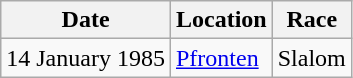<table class="wikitable">
<tr>
<th>Date</th>
<th>Location</th>
<th>Race</th>
</tr>
<tr>
<td>14 January 1985</td>
<td> <a href='#'>Pfronten</a></td>
<td>Slalom</td>
</tr>
</table>
